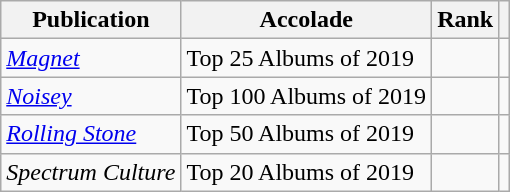<table class="wikitable sortable">
<tr>
<th>Publication</th>
<th>Accolade</th>
<th>Rank</th>
<th class="unsortable"></th>
</tr>
<tr>
<td><em><a href='#'>Magnet</a></em></td>
<td>Top 25 Albums of 2019</td>
<td></td>
<td></td>
</tr>
<tr>
<td><em><a href='#'>Noisey</a></em></td>
<td>Top 100 Albums of 2019</td>
<td></td>
<td></td>
</tr>
<tr>
<td><em><a href='#'>Rolling Stone</a></em></td>
<td>Top 50 Albums of 2019</td>
<td></td>
<td></td>
</tr>
<tr>
<td><em>Spectrum Culture</em></td>
<td>Top 20 Albums of 2019</td>
<td></td>
<td></td>
</tr>
</table>
